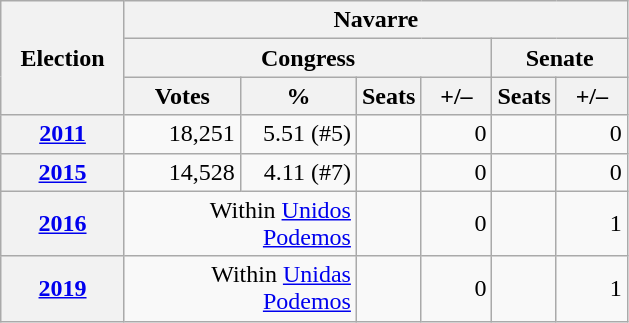<table class="wikitable" style="text-align:right;">
<tr>
<th rowspan="3" width="75">Election</th>
<th colspan="6">Navarre</th>
</tr>
<tr>
<th colspan="4">Congress</th>
<th colspan="2">Senate</th>
</tr>
<tr>
<th width="70">Votes</th>
<th width="70">%</th>
<th>Seats</th>
<th width="40">+/–</th>
<th>Seats</th>
<th width="40">+/–</th>
</tr>
<tr>
<th><a href='#'>2011</a></th>
<td>18,251</td>
<td>5.51 (#5)</td>
<td></td>
<td>0</td>
<td></td>
<td>0</td>
</tr>
<tr>
<th><a href='#'>2015</a></th>
<td>14,528</td>
<td>4.11 (#7)</td>
<td></td>
<td>0</td>
<td></td>
<td>0</td>
</tr>
<tr>
<th><a href='#'>2016</a></th>
<td colspan="2">Within <a href='#'>Unidos Podemos</a></td>
<td></td>
<td>0</td>
<td></td>
<td>1</td>
</tr>
<tr>
<th><a href='#'>2019</a></th>
<td colspan="2">Within <a href='#'>Unidas Podemos</a></td>
<td></td>
<td>0</td>
<td></td>
<td>1</td>
</tr>
</table>
